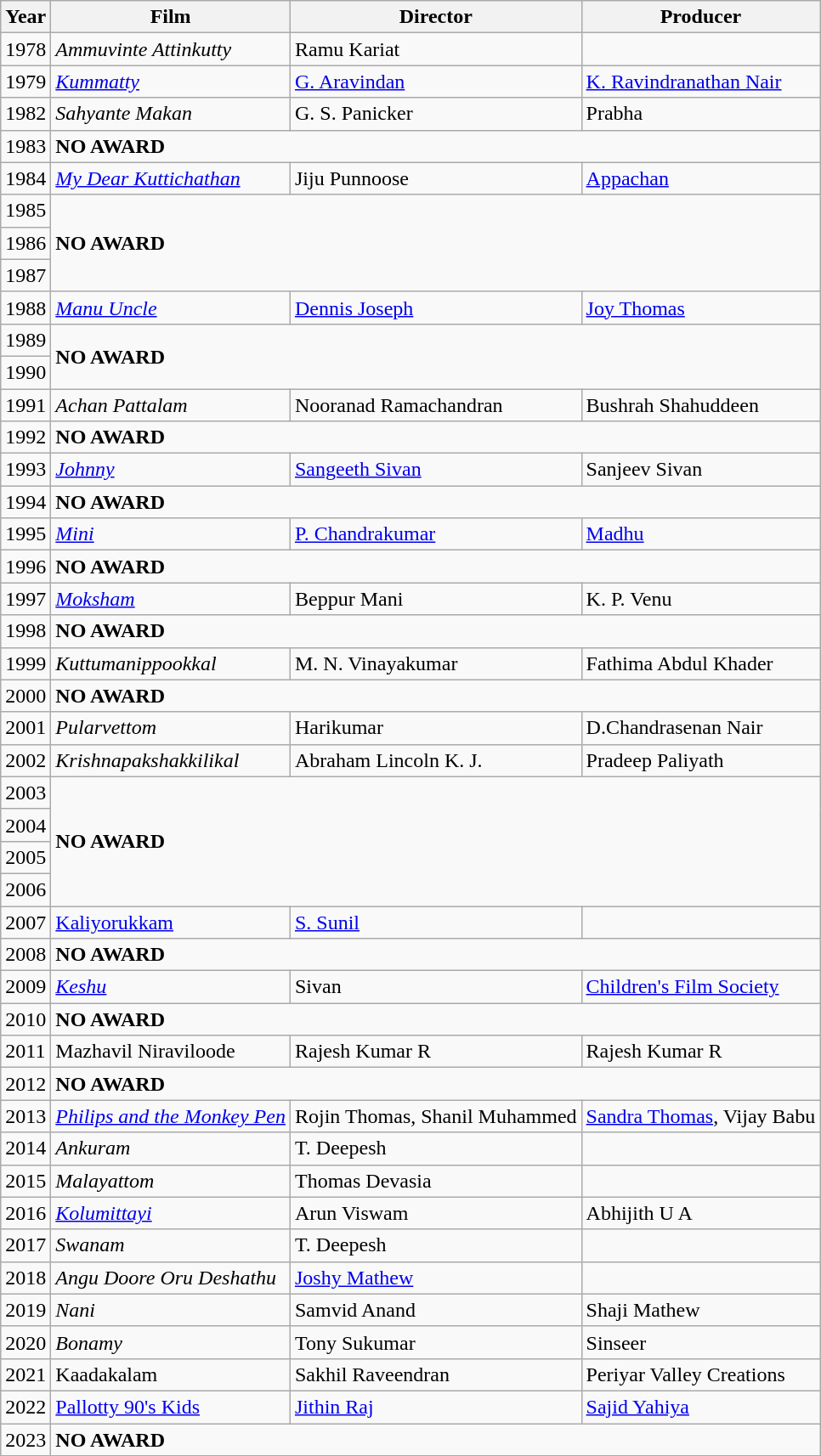<table class="wikitable sortable">
<tr>
<th>Year</th>
<th>Film</th>
<th>Director</th>
<th>Producer</th>
</tr>
<tr>
<td>1978</td>
<td><em>Ammuvinte Attinkutty</em></td>
<td>Ramu Kariat</td>
<td></td>
</tr>
<tr>
<td>1979</td>
<td><em><a href='#'>Kummatty</a></em></td>
<td><a href='#'>G. Aravindan</a></td>
<td><a href='#'>K. Ravindranathan Nair</a></td>
</tr>
<tr>
<td>1982</td>
<td><em>Sahyante Makan</em></td>
<td>G. S. Panicker</td>
<td>Prabha</td>
</tr>
<tr>
<td>1983</td>
<td colspan="3"><strong>NO AWARD</strong></td>
</tr>
<tr>
<td>1984</td>
<td><em><a href='#'>My Dear Kuttichathan</a></em></td>
<td>Jiju Punnoose</td>
<td><a href='#'>Appachan</a></td>
</tr>
<tr>
<td>1985</td>
<td colspan="3" rowspan="3"><strong>NO AWARD</strong></td>
</tr>
<tr>
<td>1986</td>
</tr>
<tr>
<td>1987</td>
</tr>
<tr>
<td>1988</td>
<td><em><a href='#'>Manu Uncle</a></em></td>
<td><a href='#'>Dennis Joseph</a></td>
<td><a href='#'>Joy Thomas</a></td>
</tr>
<tr>
<td>1989</td>
<td colspan="3" rowspan="2"><strong>NO AWARD</strong></td>
</tr>
<tr>
<td>1990</td>
</tr>
<tr>
<td>1991</td>
<td><em>Achan Pattalam</em></td>
<td>Nooranad Ramachandran</td>
<td>Bushrah Shahuddeen</td>
</tr>
<tr>
<td>1992</td>
<td colspan="3"><strong>NO AWARD</strong></td>
</tr>
<tr>
<td>1993</td>
<td><em><a href='#'>Johnny</a></em></td>
<td><a href='#'>Sangeeth Sivan</a></td>
<td>Sanjeev Sivan</td>
</tr>
<tr>
<td>1994</td>
<td colspan="3"><strong>NO AWARD</strong></td>
</tr>
<tr>
<td>1995</td>
<td><em><a href='#'>Mini</a></em></td>
<td><a href='#'>P. Chandrakumar</a></td>
<td><a href='#'>Madhu</a></td>
</tr>
<tr>
<td>1996</td>
<td colspan="3"><strong>NO AWARD</strong></td>
</tr>
<tr>
<td>1997</td>
<td><em><a href='#'>Moksham</a></em></td>
<td>Beppur Mani</td>
<td>K. P. Venu</td>
</tr>
<tr>
<td>1998</td>
<td colspan="3"><strong>NO AWARD</strong></td>
</tr>
<tr>
<td>1999</td>
<td><em>Kuttumanippookkal</em></td>
<td>M. N. Vinayakumar</td>
<td>Fathima Abdul Khader</td>
</tr>
<tr>
<td>2000</td>
<td colspan="3"><strong>NO AWARD</strong></td>
</tr>
<tr>
<td>2001</td>
<td><em>Pularvettom</em></td>
<td>Harikumar</td>
<td>D.Chandrasenan Nair</td>
</tr>
<tr>
<td>2002</td>
<td><em>Krishnapakshakkilikal</em></td>
<td>Abraham Lincoln K. J.</td>
<td>Pradeep Paliyath</td>
</tr>
<tr>
<td>2003</td>
<td colspan="3" rowspan="4"><strong>NO AWARD</strong></td>
</tr>
<tr>
<td>2004</td>
</tr>
<tr>
<td>2005</td>
</tr>
<tr>
<td>2006</td>
</tr>
<tr>
<td>2007</td>
<td><a href='#'>Kaliyorukkam</a></td>
<td><a href='#'>S. Sunil</a></td>
<td></td>
</tr>
<tr>
<td>2008</td>
<td colspan="3"><strong>NO AWARD</strong></td>
</tr>
<tr>
<td>2009</td>
<td><em><a href='#'>Keshu</a></em></td>
<td>Sivan</td>
<td><a href='#'>Children's Film Society</a></td>
</tr>
<tr>
<td>2010</td>
<td colspan="3"><strong>NO AWARD</strong></td>
</tr>
<tr>
<td>2011</td>
<td>Mazhavil Niraviloode</td>
<td>Rajesh Kumar R</td>
<td>Rajesh Kumar R</td>
</tr>
<tr>
<td>2012</td>
<td colspan="3"><strong>NO AWARD</strong></td>
</tr>
<tr>
<td>2013</td>
<td><em><a href='#'>Philips and the Monkey Pen</a></em></td>
<td>Rojin Thomas, Shanil Muhammed</td>
<td><a href='#'>Sandra Thomas</a>, Vijay Babu</td>
</tr>
<tr>
<td>2014</td>
<td><em>Ankuram</em></td>
<td>T. Deepesh</td>
<td></td>
</tr>
<tr>
<td>2015</td>
<td><em>Malayattom</em></td>
<td>Thomas Devasia</td>
<td></td>
</tr>
<tr>
<td>2016</td>
<td><em><a href='#'>Kolumittayi</a></em></td>
<td>Arun Viswam</td>
<td>Abhijith U A</td>
</tr>
<tr>
<td>2017</td>
<td><em>Swanam</em></td>
<td>T. Deepesh</td>
<td></td>
</tr>
<tr>
<td>2018</td>
<td><em>Angu Doore Oru Deshathu</em></td>
<td><a href='#'>Joshy Mathew</a></td>
<td></td>
</tr>
<tr>
<td>2019</td>
<td><em>Nani</em></td>
<td>Samvid Anand</td>
<td>Shaji Mathew</td>
</tr>
<tr>
<td>2020</td>
<td><em>Bonamy</em> </td>
<td>Tony Sukumar</td>
<td>Sinseer</td>
</tr>
<tr>
<td>2021</td>
<td>Kaadakalam</td>
<td>Sakhil Raveendran</td>
<td>Periyar Valley Creations</td>
</tr>
<tr>
<td>2022</td>
<td><a href='#'>Pallotty 90's Kids</a></td>
<td><a href='#'>Jithin Raj</a></td>
<td><a href='#'>Sajid Yahiya</a></td>
</tr>
<tr>
<td>2023</td>
<td colspan="3"><strong>NO AWARD</strong> </td>
</tr>
</table>
